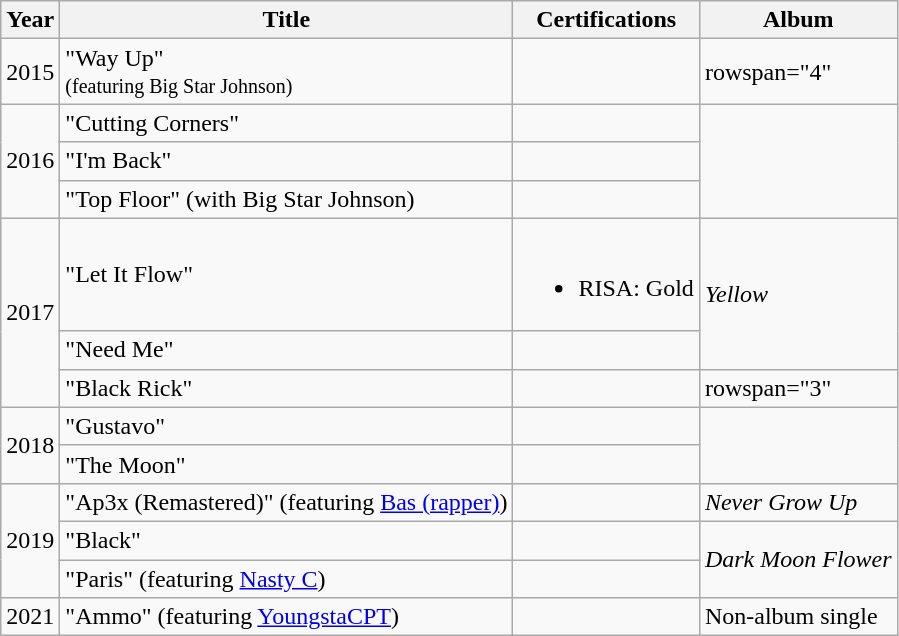<table class="wikitable">
<tr>
<th>Year</th>
<th>Title</th>
<th>Certifications</th>
<th>Album</th>
</tr>
<tr>
<td>2015</td>
<td>"Way Up"<br><small>(featuring Big Star Johnson)</small></td>
<td></td>
<td>rowspan="4" </td>
</tr>
<tr>
<td rowspan="3">2016</td>
<td>"Cutting Corners"</td>
<td></td>
</tr>
<tr>
<td>"I'm Back"</td>
<td></td>
</tr>
<tr>
<td>"Top Floor" (with Big Star Johnson)</td>
<td></td>
</tr>
<tr>
<td rowspan="3">2017</td>
<td>"Let It Flow"</td>
<td><br><ul><li>RISA: Gold</li></ul></td>
<td rowspan="2"><em>Yellow</em></td>
</tr>
<tr>
<td>"Need Me"</td>
<td></td>
</tr>
<tr>
<td>"Black Rick"</td>
<td></td>
<td>rowspan="3" </td>
</tr>
<tr>
<td rowspan="2">2018</td>
<td>"Gustavo"</td>
<td></td>
</tr>
<tr>
<td>"The Moon"</td>
<td></td>
</tr>
<tr>
<td rowspan="3">2019</td>
<td>"Ap3x (Remastered)" (featuring <a href='#'>Bas (rapper)</a>)</td>
<td></td>
<td><em>Never Grow Up</em></td>
</tr>
<tr>
<td>"Black"</td>
<td></td>
<td rowspan = 2><em>Dark Moon Flower</em></td>
</tr>
<tr>
<td>"Paris" (featuring <a href='#'>Nasty C</a>)</td>
<td></td>
</tr>
<tr>
<td rowspan ="3">2021</td>
<td>"Ammo" (featuring <a href='#'>YoungstaCPT</a>)</td>
<td></td>
<td>Non-album single</td>
</tr>
</table>
